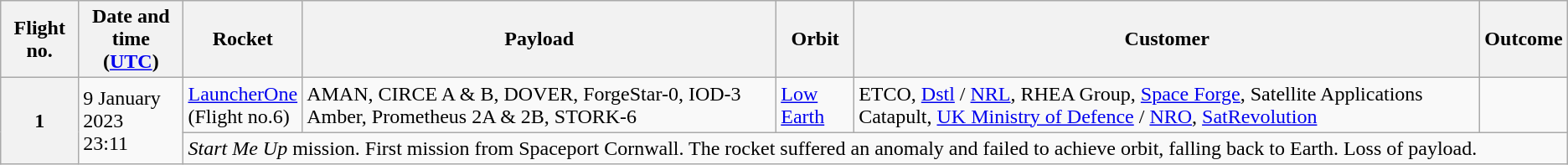<table class="wikitable">
<tr>
<th>Flight no.</th>
<th>Date and time<br>(<a href='#'>UTC</a>)</th>
<th>Rocket</th>
<th>Payload</th>
<th>Orbit</th>
<th>Customer</th>
<th>Outcome</th>
</tr>
<tr>
<th rowspan="2">1</th>
<td rowspan="2">9 January 2023<br>23:11</td>
<td><a href='#'>LauncherOne</a><br>(Flight no.6)</td>
<td>AMAN, CIRCE A & B, DOVER, ForgeStar-0, IOD-3 Amber, Prometheus 2A & 2B, STORK-6</td>
<td><a href='#'>Low Earth</a></td>
<td>ETCO, <a href='#'>Dstl</a> / <a href='#'>NRL</a>, RHEA Group, <a href='#'>Space Forge</a>, Satellite Applications Catapult, <a href='#'>UK Ministry of Defence</a> / <a href='#'>NRO</a>, <a href='#'>SatRevolution</a></td>
<td></td>
</tr>
<tr>
<td colspan="5"><em>Start Me Up</em> mission. First mission from Spaceport Cornwall. The rocket suffered an anomaly and failed to achieve orbit, falling back to Earth. Loss of payload.</td>
</tr>
</table>
